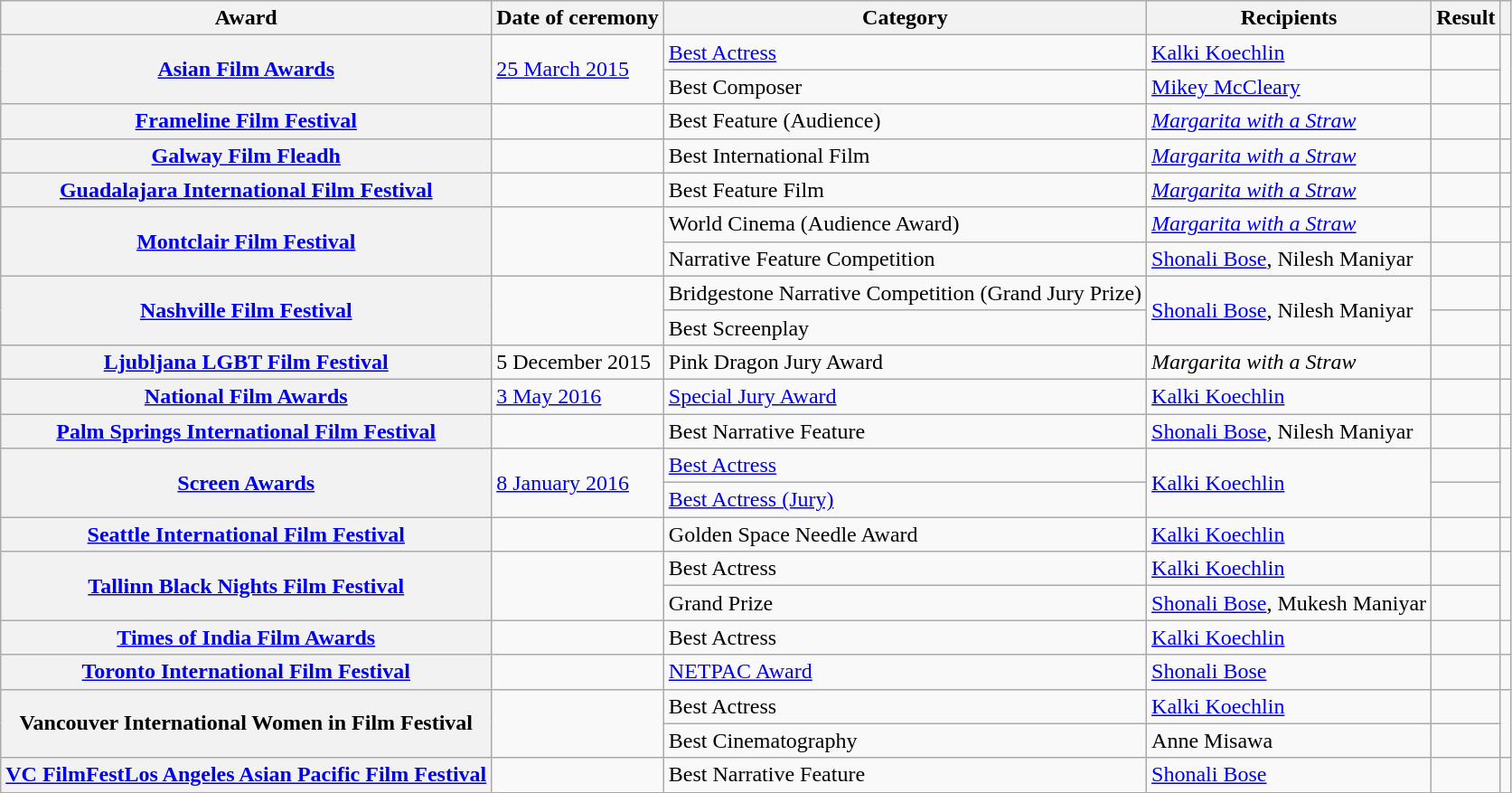<table class="wikitable plainrowheaders sortable">
<tr>
<th scope="col">Award</th>
<th scope="col">Date of ceremony</th>
<th scope="col">Category</th>
<th scope="col">Recipients</th>
<th scope="col">Result</th>
<th scope="col" class="unsortable"></th>
</tr>
<tr>
<th scope="row" rowspan="2"><a href='#'>Asian Film Awards</a></th>
<td rowspan="2"><a href='#'>25 March 2015</a></td>
<td><a href='#'>Best Actress</a></td>
<td><a href='#'>Kalki Koechlin</a></td>
<td></td>
<td style="text-align:center;" rowspan="2"></td>
</tr>
<tr>
<td>Best Composer</td>
<td><a href='#'>Mikey McCleary</a></td>
<td></td>
</tr>
<tr>
<th scope="row"><a href='#'>Frameline Film Festival</a></th>
<td></td>
<td>Best Feature (Audience)</td>
<td><em><a href='#'>Margarita with a Straw</a></em></td>
<td></td>
<td></td>
</tr>
<tr>
<th scope="row"><a href='#'>Galway Film Fleadh</a></th>
<td></td>
<td>Best International Film</td>
<td><em><a href='#'>Margarita with a Straw</a></em></td>
<td></td>
<td></td>
</tr>
<tr>
<th scope="row"><a href='#'>Guadalajara International Film Festival</a></th>
<td></td>
<td>Best Feature Film</td>
<td><em><a href='#'>Margarita with a Straw</a></em></td>
<td></td>
<td></td>
</tr>
<tr>
<th scope="row" rowspan="2"><a href='#'>Montclair Film Festival</a></th>
<td rowspan="2"></td>
<td>World Cinema (Audience Award)</td>
<td><em><a href='#'>Margarita with a Straw</a></em></td>
<td></td>
<td></td>
</tr>
<tr>
<td>Narrative Feature Competition</td>
<td><a href='#'>Shonali Bose</a>, Nilesh Maniyar</td>
<td></td>
<td></td>
</tr>
<tr>
<th scope="row" rowspan="2"><a href='#'>Nashville Film Festival</a></th>
<td rowspan="2"></td>
<td>Bridgestone Narrative Competition (Grand Jury Prize)</td>
<td rowspan="2"><a href='#'>Shonali Bose</a>, Nilesh Maniyar</td>
<td></td>
<td></td>
</tr>
<tr>
<td>Best Screenplay</td>
<td></td>
<td></td>
</tr>
<tr>
<th scope="row"><a href='#'>Ljubljana LGBT Film Festival</a></th>
<td>5 December 2015</td>
<td>Pink Dragon Jury Award</td>
<td><em>Margarita with a Straw</em></td>
<td></td>
<td style="text-align:center;"></td>
</tr>
<tr>
<th scope="row"><a href='#'>National Film Awards</a></th>
<td><a href='#'>3 May 2016</a></td>
<td><a href='#'>Special Jury Award</a></td>
<td><a href='#'>Kalki Koechlin</a></td>
<td></td>
<td style="text-align:center;"></td>
</tr>
<tr>
<th scope="row"><a href='#'>Palm Springs International Film Festival</a></th>
<td></td>
<td>Best Narrative Feature</td>
<td><a href='#'>Shonali Bose</a>, Nilesh Maniyar</td>
<td></td>
<td></td>
</tr>
<tr>
<th scope="row" rowspan="2"><a href='#'>Screen Awards</a></th>
<td rowspan="2"><a href='#'>8 January 2016</a></td>
<td><a href='#'>Best Actress</a></td>
<td rowspan="2"><a href='#'>Kalki Koechlin</a></td>
<td></td>
<td style="text-align:center;" rowspan="2"></td>
</tr>
<tr>
<td><a href='#'>Best Actress (Jury)</a></td>
<td></td>
</tr>
<tr>
<th scope="row"><a href='#'>Seattle International Film Festival</a></th>
<td></td>
<td>Golden Space Needle Award</td>
<td><a href='#'>Kalki Koechlin</a></td>
<td></td>
<td style="text-align:center;"></td>
</tr>
<tr>
<th scope="row" rowspan="2"><a href='#'>Tallinn Black Nights Film Festival</a></th>
<td rowspan="2"></td>
<td>Best Actress</td>
<td><a href='#'>Kalki Koechlin</a></td>
<td></td>
<td style="text-align:center;" rowspan="2"></td>
</tr>
<tr>
<td>Grand Prize</td>
<td><a href='#'>Shonali Bose</a>, Mukesh Maniyar</td>
<td></td>
</tr>
<tr>
<th scope="row"><a href='#'>Times of India Film Awards</a></th>
<td></td>
<td>Best Actress</td>
<td><a href='#'>Kalki Koechlin</a></td>
<td></td>
<td style="text-align:center;"></td>
</tr>
<tr>
<th scope="row"><a href='#'>Toronto International Film Festival</a></th>
<td></td>
<td><a href='#'>NETPAC Award</a></td>
<td><a href='#'>Shonali Bose</a></td>
<td></td>
<td></td>
</tr>
<tr>
<th scope="row" rowspan="2">Vancouver International Women in Film Festival</th>
<td rowspan="2"></td>
<td>Best Actress</td>
<td><a href='#'>Kalki Koechlin</a></td>
<td></td>
<td style="text-align:center;" rowspan="2"></td>
</tr>
<tr>
<td>Best Cinematography</td>
<td>Anne Misawa</td>
<td></td>
</tr>
<tr>
<th scope="row"><a href='#'>VC FilmFestLos Angeles Asian Pacific Film Festival</a></th>
<td></td>
<td>Best Narrative Feature</td>
<td><a href='#'>Shonali Bose</a></td>
<td></td>
<td></td>
</tr>
</table>
